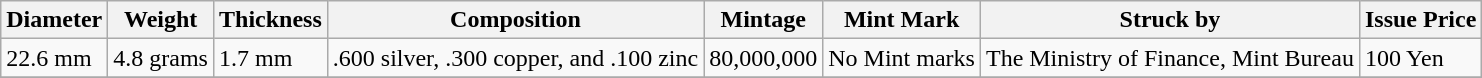<table class="wikitable">
<tr>
<th>Diameter</th>
<th>Weight</th>
<th>Thickness</th>
<th>Composition</th>
<th>Mintage</th>
<th>Mint Mark</th>
<th>Struck by</th>
<th>Issue Price</th>
</tr>
<tr>
<td>22.6 mm</td>
<td>4.8 grams</td>
<td>1.7 mm</td>
<td>.600 silver, .300 copper, and .100 zinc</td>
<td>80,000,000</td>
<td>No Mint marks</td>
<td>The Ministry of Finance, Mint Bureau</td>
<td>100 Yen</td>
</tr>
<tr>
</tr>
</table>
